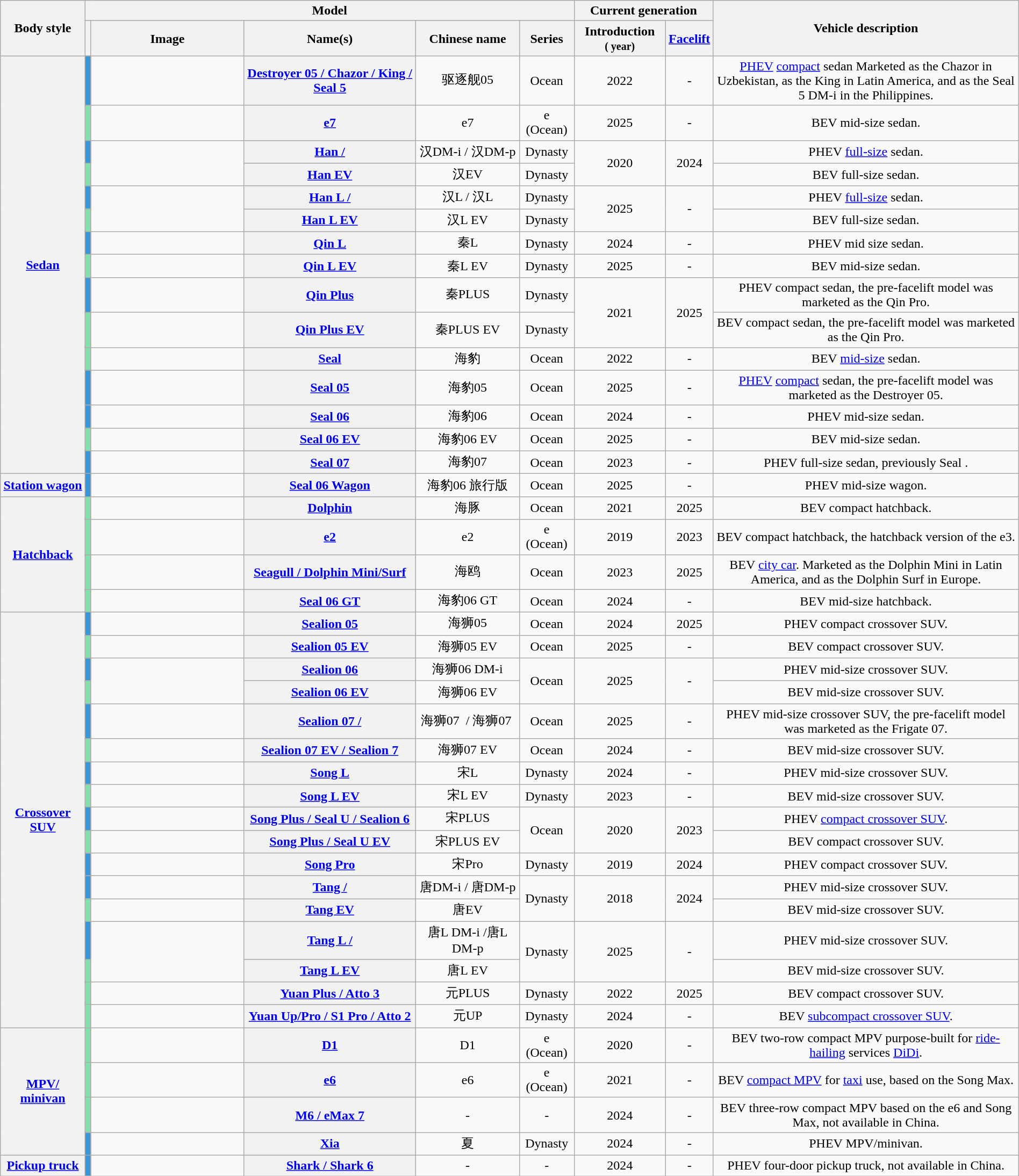<table class="wikitable sortable" style="text-align: center; width: 100%">
<tr>
<th rowspan="2">Body style</th>
<th colspan="5" width="1px">Model</th>
<th colspan="2">Current generation</th>
<th rowspan="2" width="30%">Vehicle description</th>
</tr>
<tr>
<th class="unsortable"></th>
<th class="unsortable" width="15%">Image</th>
<th>Name(s)</th>
<th>Chinese name</th>
<th>Series</th>
<th width="9%">Introduction<br><small>( year)</small></th>
<th class="unsortable"><a href='#'>Facelift</a></th>
</tr>
<tr>
<th rowspan="15"><a href='#'>Sedan</a></th>
<td style="background: #3498DB"></td>
<td></td>
<th><a href='#'>Destroyer 05 / Chazor / King / Seal 5 </a></th>
<td>驱逐舰05</td>
<td>Ocean</td>
<td>2022</td>
<td>-</td>
<td><a href='#'>PHEV</a> <a href='#'>compact</a> sedan Marketed as the Chazor in Uzbekistan, as the King in Latin America, and as the Seal 5 DM-i in the Philippines.</td>
</tr>
<tr>
<td style="background: #82E0AA"></td>
<td></td>
<th><a href='#'>e7</a></th>
<td>e7</td>
<td>e (Ocean)</td>
<td>2025</td>
<td>-</td>
<td>BEV mid-size sedan.</td>
</tr>
<tr>
<td style="background: #3498DB"></td>
<td rowspan="2"></td>
<th><a href='#'>Han /</a></th>
<td>汉DM-i / 汉DM-p</td>
<td>Dynasty</td>
<td rowspan="2">2020</td>
<td rowspan="2">2024</td>
<td>PHEV <a href='#'>full-size</a> sedan.</td>
</tr>
<tr>
<td style="background: #82E0AA"></td>
<th><a href='#'>Han EV</a></th>
<td>汉EV</td>
<td>Dynasty</td>
<td>BEV full-size sedan.</td>
</tr>
<tr>
<td style="background: #3498DB"></td>
<td rowspan="2"></td>
<th><a href='#'>Han L /</a></th>
<td>汉L  / 汉L </td>
<td>Dynasty</td>
<td rowspan="2">2025</td>
<td rowspan="2">-</td>
<td>PHEV <a href='#'>full-size</a> sedan.</td>
</tr>
<tr>
<td style="background: #82E0AA"></td>
<th><a href='#'>Han L EV</a></th>
<td>汉L EV</td>
<td>Dynasty</td>
<td>BEV full-size sedan.</td>
</tr>
<tr>
<td style="background: #3498DB"></td>
<td></td>
<th><a href='#'>Qin L </a></th>
<td>秦L </td>
<td>Dynasty</td>
<td>2024</td>
<td>-</td>
<td>PHEV mid size sedan.</td>
</tr>
<tr>
<td style="background: #82E0AA"></td>
<td></td>
<th><a href='#'>Qin L EV</a></th>
<td>秦L EV</td>
<td>Dynasty</td>
<td>2025</td>
<td>-</td>
<td>BEV mid-size sedan.</td>
</tr>
<tr>
<td style="background: #3498DB"></td>
<td></td>
<th><a href='#'>Qin Plus </a></th>
<td>秦PLUS </td>
<td>Dynasty</td>
<td rowspan="2">2021</td>
<td rowspan="2">2025</td>
<td>PHEV compact sedan, the pre-facelift model was marketed as the Qin Pro.</td>
</tr>
<tr>
<td style="background: #82E0AA"></td>
<td></td>
<th><a href='#'>Qin Plus EV</a></th>
<td>秦PLUS EV</td>
<td>Dynasty</td>
<td>BEV compact sedan, the pre-facelift model was marketed as the Qin Pro.</td>
</tr>
<tr>
<td style="background: #82E0AA"></td>
<td></td>
<th><a href='#'>Seal</a></th>
<td>海豹</td>
<td>Ocean</td>
<td>2022</td>
<td>-</td>
<td>BEV <a href='#'>mid-size</a> sedan.</td>
</tr>
<tr>
<td style="background: #3498DB"></td>
<td></td>
<th><a href='#'>Seal 05 </a></th>
<td>海豹05 </td>
<td>Ocean</td>
<td>2025</td>
<td>-</td>
<td><a href='#'>PHEV</a> <a href='#'>compact</a> sedan, the pre-facelift model was marketed as the Destroyer 05.</td>
</tr>
<tr>
<td style="background: #3498DB"></td>
<td></td>
<th><a href='#'>Seal 06 </a></th>
<td>海豹06 </td>
<td>Ocean</td>
<td>2024</td>
<td>-</td>
<td>PHEV mid-size sedan.</td>
</tr>
<tr>
<td style="background: #82E0AA"></td>
<td></td>
<th><a href='#'>Seal 06 EV</a></th>
<td>海豹06 EV</td>
<td>Ocean</td>
<td>2025</td>
<td>-</td>
<td>BEV mid-size sedan.</td>
</tr>
<tr>
<td style="background: #3498DB"></td>
<td></td>
<th><a href='#'>Seal 07 </a></th>
<td>海豹07 </td>
<td>Ocean</td>
<td>2023</td>
<td>-</td>
<td>PHEV full-size sedan, previously Seal .</td>
</tr>
<tr>
<th rowspan="1"><a href='#'>Station wagon</a></th>
<td style="background: #3498DB"></td>
<td></td>
<th><a href='#'>Seal 06  Wagon</a></th>
<td>海豹06 旅行版</td>
<td>Ocean</td>
<td>2025</td>
<td>-</td>
<td>PHEV mid-size wagon.</td>
</tr>
<tr>
<th rowspan="4"><a href='#'>Hatchback</a></th>
<td style="background: #82E0AA"></td>
<td></td>
<th><a href='#'>Dolphin</a></th>
<td>海豚</td>
<td>Ocean</td>
<td>2021</td>
<td>2025</td>
<td>BEV compact hatchback.</td>
</tr>
<tr>
<td style="background: #82E0AA"></td>
<td></td>
<th><a href='#'>e2</a></th>
<td>e2</td>
<td>e (Ocean)</td>
<td>2019</td>
<td>2023</td>
<td>BEV compact hatchback, the hatchback version of the e3.</td>
</tr>
<tr>
<td style="background: #82E0AA"></td>
<td></td>
<th><a href='#'>Seagull / Dolphin Mini/Surf</a></th>
<td>海鸥</td>
<td>Ocean</td>
<td>2023</td>
<td>2025</td>
<td>BEV <a href='#'>city car</a>. Marketed as the Dolphin Mini in Latin America, and as the Dolphin Surf in Europe.</td>
</tr>
<tr>
<td style="background: #82E0AA"></td>
<td></td>
<th><a href='#'>Seal 06 GT</a></th>
<td>海豹06 GT</td>
<td>Ocean</td>
<td>2024</td>
<td>-</td>
<td>BEV mid-size hatchback.</td>
</tr>
<tr>
<th rowspan="17"><a href='#'>Crossover SUV</a></th>
<td style="background: #3498DB"></td>
<td></td>
<th><a href='#'>Sealion 05 </a></th>
<td>海狮05 </td>
<td>Ocean</td>
<td>2024</td>
<td>2025</td>
<td>PHEV compact crossover SUV.</td>
</tr>
<tr>
<td style="background: #82E0AA"></td>
<td></td>
<th><a href='#'>Sealion 05 EV</a></th>
<td>海狮05 EV</td>
<td>Ocean</td>
<td>2025</td>
<td>-</td>
<td>BEV compact crossover SUV.</td>
</tr>
<tr>
<td style="background: #3498DB"></td>
<td rowspan="2"></td>
<th><a href='#'>Sealion 06 </a></th>
<td>海狮06 DM-i</td>
<td rowspan="2">Ocean</td>
<td rowspan="2">2025</td>
<td rowspan="2">-</td>
<td>PHEV mid-size crossover SUV.</td>
</tr>
<tr>
<td style="background: #82E0AA"></td>
<th><a href='#'>Sealion 06 EV</a></th>
<td>海狮06 EV</td>
<td>BEV mid-size crossover SUV.</td>
</tr>
<tr>
<td style="background: #3498DB"></td>
<td></td>
<th><a href='#'>Sealion 07 /</a></th>
<td>海狮07  / 海狮07 </td>
<td>Ocean</td>
<td>2025</td>
<td>-</td>
<td>PHEV mid-size crossover SUV, the pre-facelift model was marketed as the Frigate 07.</td>
</tr>
<tr>
<td style="background: #82E0AA"></td>
<td></td>
<th><a href='#'>Sealion 07 EV / Sealion 7</a></th>
<td>海狮07 EV</td>
<td>Ocean</td>
<td>2024</td>
<td>-</td>
<td>BEV mid-size crossover SUV.</td>
</tr>
<tr>
<td style="background: #3498DB"></td>
<td></td>
<th><a href='#'>Song L </a></th>
<td>宋L </td>
<td>Dynasty</td>
<td>2024</td>
<td>-</td>
<td>PHEV mid-size crossover SUV.</td>
</tr>
<tr>
<td style="background: #82E0AA"></td>
<td></td>
<th><a href='#'>Song L EV</a></th>
<td>宋L EV</td>
<td>Dynasty</td>
<td>2023</td>
<td>-</td>
<td>BEV mid-size crossover SUV.</td>
</tr>
<tr>
<td style="background: #3498DB"></td>
<td></td>
<th><a href='#'>Song Plus / Seal U / Sealion 6 </a></th>
<td>宋PLUS </td>
<td rowspan="2">Ocean</td>
<td rowspan="2">2020</td>
<td rowspan="2">2023</td>
<td>PHEV <a href='#'>compact crossover SUV</a>.</td>
</tr>
<tr>
<td style="background: #82E0AA"></td>
<td></td>
<th><a href='#'>Song Plus / Seal U EV</a></th>
<td>宋PLUS EV</td>
<td>BEV compact crossover SUV.</td>
</tr>
<tr>
<td style="background: #3498DB"></td>
<td></td>
<th><a href='#'>Song Pro </a></th>
<td>宋Pro </td>
<td>Dynasty</td>
<td>2019</td>
<td>2024</td>
<td>PHEV compact crossover SUV.</td>
</tr>
<tr>
<td style="background: #3498DB"></td>
<td></td>
<th><a href='#'>Tang /</a></th>
<td>唐DM-i / 唐DM-p</td>
<td rowspan="2">Dynasty</td>
<td rowspan="2">2018</td>
<td rowspan="2">2024</td>
<td>PHEV mid-size crossover SUV.</td>
</tr>
<tr>
<td style="background: #82E0AA"></td>
<td></td>
<th><a href='#'>Tang EV</a></th>
<td>唐EV</td>
<td>BEV mid-size crossover SUV.</td>
</tr>
<tr>
<td style="background: #3498DB"></td>
<td rowspan="2"></td>
<th><a href='#'>Tang L /</a></th>
<td>唐L DM-i /唐L DM-p</td>
<td rowspan="2">Dynasty</td>
<td rowspan="2">2025</td>
<td rowspan="2">-</td>
<td>PHEV mid-size crossover SUV.</td>
</tr>
<tr>
<td style="background: #82E0AA"></td>
<th><a href='#'>Tang L EV</a></th>
<td>唐L EV</td>
<td>BEV mid-size crossover SUV.</td>
</tr>
<tr>
<td style="background: #82E0AA"></td>
<td></td>
<th><a href='#'>Yuan Plus / Atto 3</a></th>
<td>元PLUS</td>
<td>Dynasty</td>
<td>2022</td>
<td>2025</td>
<td>BEV compact crossover SUV.</td>
</tr>
<tr>
<td style="background: #82E0AA"></td>
<td></td>
<th><a href='#'>Yuan Up/Pro / S1 Pro / Atto 2</a></th>
<td>元UP</td>
<td>Dynasty</td>
<td>2024</td>
<td>-</td>
<td>BEV <a href='#'>subcompact crossover SUV</a>.</td>
</tr>
<tr>
<th rowspan="4"><a href='#'>MPV/<br>minivan</a></th>
<td style="background: #82E0AA"></td>
<td></td>
<th><a href='#'>D1</a></th>
<td>D1</td>
<td>e (Ocean)</td>
<td>2020</td>
<td>-</td>
<td>BEV two-row compact MPV purpose-built for <a href='#'>ride-hailing</a> services <a href='#'>DiDi</a>.</td>
</tr>
<tr>
<td style="background: #82E0AA"></td>
<td></td>
<th><a href='#'>e6</a></th>
<td>e6</td>
<td>e (Ocean)</td>
<td>2021</td>
<td>-</td>
<td>BEV <a href='#'>compact MPV</a> for <a href='#'>taxi</a> use, based on the Song Max.</td>
</tr>
<tr>
<td style="background: #82E0AA"></td>
<td></td>
<th><a href='#'>M6 / eMax 7</a></th>
<td>-</td>
<td>-</td>
<td>2024</td>
<td>-</td>
<td>BEV three-row compact MPV based on the e6 and Song Max, not available in China.</td>
</tr>
<tr>
<td style="background: #3498DB"></td>
<td></td>
<th><a href='#'>Xia</a></th>
<td>夏</td>
<td>Dynasty</td>
<td>2024</td>
<td>-</td>
<td>PHEV MPV/minivan.</td>
</tr>
<tr>
<th><a href='#'>Pickup truck</a></th>
<td style="background: #3498DB"></td>
<td></td>
<th><a href='#'>Shark / Shark 6</a></th>
<td>-</td>
<td>-</td>
<td>2024</td>
<td>-</td>
<td>PHEV four-door pickup truck, not available in China.</td>
</tr>
</table>
